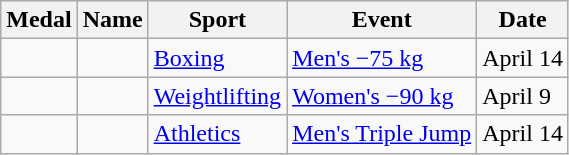<table class="wikitable sortable">
<tr>
<th>Medal</th>
<th>Name</th>
<th>Sport</th>
<th>Event</th>
<th>Date</th>
</tr>
<tr>
<td></td>
<td></td>
<td><a href='#'>Boxing</a></td>
<td><a href='#'>Men's −75 kg</a></td>
<td>April 14</td>
</tr>
<tr>
<td></td>
<td></td>
<td><a href='#'>Weightlifting</a></td>
<td><a href='#'>Women's −90 kg</a></td>
<td>April 9</td>
</tr>
<tr>
<td></td>
<td></td>
<td><a href='#'>Athletics</a></td>
<td><a href='#'>Men's Triple Jump</a></td>
<td>April 14</td>
</tr>
</table>
